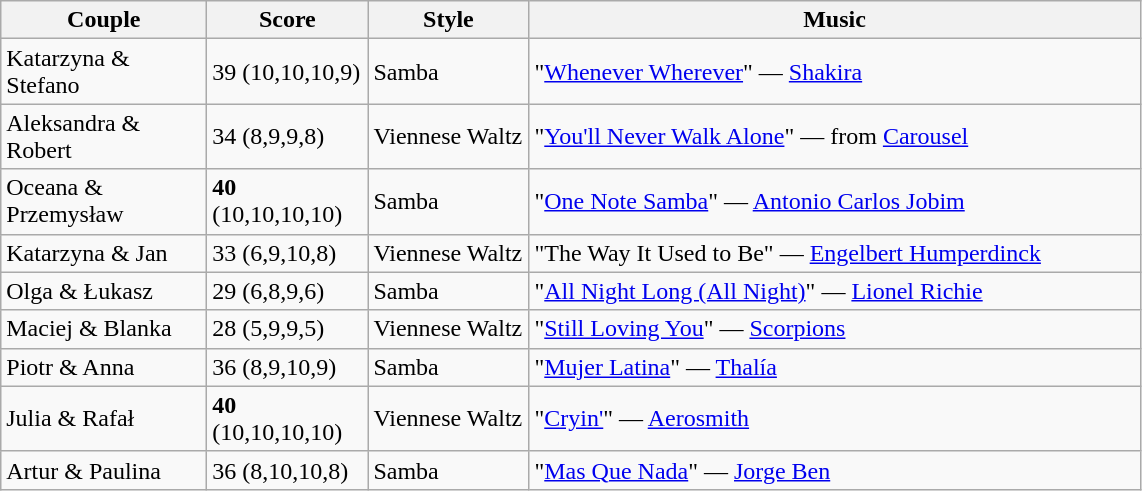<table class="wikitable">
<tr>
<th style="width:130px;">Couple</th>
<th style="width:100px;">Score</th>
<th style="width:100px;">Style</th>
<th style="width:400px;">Music</th>
</tr>
<tr>
<td>Katarzyna & Stefano</td>
<td>39 (10,10,10,9)</td>
<td>Samba</td>
<td>"<a href='#'>Whenever Wherever</a>" — <a href='#'>Shakira</a></td>
</tr>
<tr>
<td>Aleksandra & Robert</td>
<td>34 (8,9,9,8)</td>
<td>Viennese Waltz</td>
<td>"<a href='#'>You'll Never Walk Alone</a>" — from <a href='#'>Carousel</a></td>
</tr>
<tr>
<td>Oceana & Przemysław</td>
<td><strong>40</strong> (10,10,10,10)</td>
<td>Samba</td>
<td>"<a href='#'>One Note Samba</a>" — <a href='#'>Antonio Carlos Jobim</a></td>
</tr>
<tr>
<td>Katarzyna & Jan</td>
<td>33 (6,9,10,8)</td>
<td>Viennese Waltz</td>
<td>"The Way It Used to Be" — <a href='#'>Engelbert Humperdinck</a></td>
</tr>
<tr>
<td>Olga & Łukasz</td>
<td>29 (6,8,9,6)</td>
<td>Samba</td>
<td>"<a href='#'>All Night Long (All Night)</a>" — <a href='#'>Lionel Richie</a></td>
</tr>
<tr>
<td>Maciej & Blanka</td>
<td>28 (5,9,9,5)</td>
<td>Viennese Waltz</td>
<td>"<a href='#'>Still Loving You</a>" — <a href='#'>Scorpions</a></td>
</tr>
<tr>
<td>Piotr & Anna</td>
<td>36 (8,9,10,9)</td>
<td>Samba</td>
<td>"<a href='#'>Mujer Latina</a>" — <a href='#'>Thalía</a></td>
</tr>
<tr>
<td>Julia & Rafał</td>
<td><strong>40</strong> (10,10,10,10)</td>
<td>Viennese Waltz</td>
<td>"<a href='#'>Cryin'</a>" — <a href='#'>Aerosmith</a></td>
</tr>
<tr>
<td>Artur & Paulina</td>
<td>36 (8,10,10,8)</td>
<td>Samba</td>
<td>"<a href='#'>Mas Que Nada</a>" — <a href='#'>Jorge Ben</a></td>
</tr>
</table>
